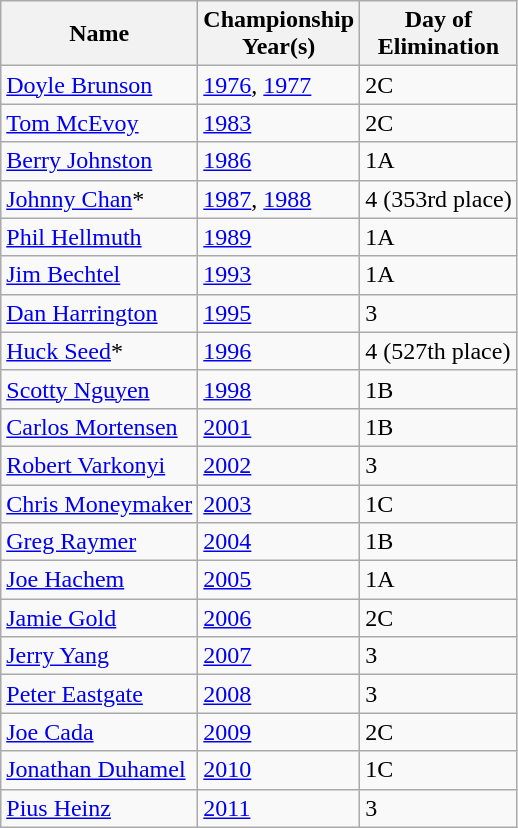<table class="wikitable sortable">
<tr>
<th>Name</th>
<th>Championship<br>Year(s)</th>
<th>Day of<br>Elimination</th>
</tr>
<tr>
<td><a href='#'>Doyle Brunson</a></td>
<td><a href='#'>1976</a>, <a href='#'>1977</a></td>
<td>2C</td>
</tr>
<tr>
<td><a href='#'>Tom McEvoy</a></td>
<td><a href='#'>1983</a></td>
<td>2C</td>
</tr>
<tr>
<td><a href='#'>Berry Johnston</a></td>
<td><a href='#'>1986</a></td>
<td>1A</td>
</tr>
<tr>
<td><a href='#'>Johnny Chan</a>*</td>
<td><a href='#'>1987</a>, <a href='#'>1988</a></td>
<td data-sort-value="4.1">4 (353rd place)</td>
</tr>
<tr>
<td><a href='#'>Phil Hellmuth</a></td>
<td><a href='#'>1989</a></td>
<td>1A</td>
</tr>
<tr>
<td><a href='#'>Jim Bechtel</a></td>
<td><a href='#'>1993</a></td>
<td>1A</td>
</tr>
<tr>
<td><a href='#'>Dan Harrington</a></td>
<td><a href='#'>1995</a></td>
<td>3</td>
</tr>
<tr>
<td><a href='#'>Huck Seed</a>*</td>
<td><a href='#'>1996</a></td>
<td>4 (527th place)</td>
</tr>
<tr>
<td><a href='#'>Scotty Nguyen</a></td>
<td><a href='#'>1998</a></td>
<td>1B</td>
</tr>
<tr>
<td><a href='#'>Carlos Mortensen</a></td>
<td><a href='#'>2001</a></td>
<td>1B</td>
</tr>
<tr>
<td><a href='#'>Robert Varkonyi</a></td>
<td><a href='#'>2002</a></td>
<td>3</td>
</tr>
<tr>
<td><a href='#'>Chris Moneymaker</a></td>
<td><a href='#'>2003</a></td>
<td>1C</td>
</tr>
<tr>
<td><a href='#'>Greg Raymer</a></td>
<td><a href='#'>2004</a></td>
<td>1B</td>
</tr>
<tr>
<td><a href='#'>Joe Hachem</a></td>
<td><a href='#'>2005</a></td>
<td>1A</td>
</tr>
<tr>
<td><a href='#'>Jamie Gold</a></td>
<td><a href='#'>2006</a></td>
<td>2C</td>
</tr>
<tr>
<td><a href='#'>Jerry Yang</a></td>
<td><a href='#'>2007</a></td>
<td>3</td>
</tr>
<tr>
<td><a href='#'>Peter Eastgate</a></td>
<td><a href='#'>2008</a></td>
<td>3</td>
</tr>
<tr>
<td><a href='#'>Joe Cada</a></td>
<td><a href='#'>2009</a></td>
<td>2C</td>
</tr>
<tr>
<td><a href='#'>Jonathan Duhamel</a></td>
<td><a href='#'>2010</a></td>
<td>1C</td>
</tr>
<tr>
<td><a href='#'>Pius Heinz</a></td>
<td><a href='#'>2011</a></td>
<td>3</td>
</tr>
</table>
